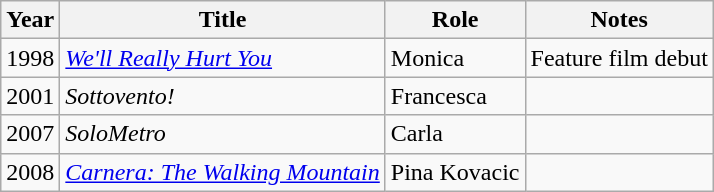<table class="wikitable">
<tr>
<th>Year</th>
<th>Title</th>
<th>Role</th>
<th>Notes</th>
</tr>
<tr>
<td>1998</td>
<td><em><a href='#'>We'll Really Hurt You</a></em></td>
<td>Monica</td>
<td>Feature film debut</td>
</tr>
<tr>
<td>2001</td>
<td><em>Sottovento!</em></td>
<td>Francesca</td>
<td></td>
</tr>
<tr>
<td>2007</td>
<td><em>SoloMetro</em></td>
<td>Carla</td>
<td></td>
</tr>
<tr>
<td>2008</td>
<td><em><a href='#'>Carnera: The Walking Mountain</a></em></td>
<td>Pina Kovacic</td>
<td></td>
</tr>
</table>
